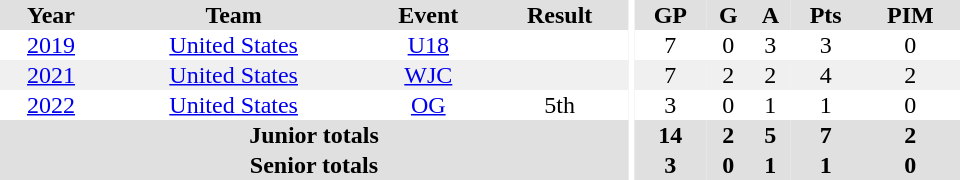<table border="0" cellpadding="1" cellspacing="0" ID="Table3" style="text-align:center; width:40em;">
<tr bgcolor="#e0e0e0">
<th>Year</th>
<th>Team</th>
<th>Event</th>
<th>Result</th>
<th rowspan="98" bgcolor="#ffffff"></th>
<th>GP</th>
<th>G</th>
<th>A</th>
<th>Pts</th>
<th>PIM</th>
</tr>
<tr>
<td><a href='#'>2019</a></td>
<td><a href='#'>United States</a></td>
<td><a href='#'>U18</a></td>
<td></td>
<td>7</td>
<td>0</td>
<td>3</td>
<td>3</td>
<td>0</td>
</tr>
<tr bgcolor="#f0f0f0">
<td><a href='#'>2021</a></td>
<td><a href='#'>United States</a></td>
<td><a href='#'>WJC</a></td>
<td></td>
<td>7</td>
<td>2</td>
<td>2</td>
<td>4</td>
<td>2</td>
</tr>
<tr>
<td><a href='#'>2022</a></td>
<td><a href='#'>United States</a></td>
<td><a href='#'>OG</a></td>
<td>5th</td>
<td>3</td>
<td>0</td>
<td>1</td>
<td>1</td>
<td>0</td>
</tr>
<tr bgcolor="#e0e0e0">
<th colspan="4">Junior totals</th>
<th>14</th>
<th>2</th>
<th>5</th>
<th>7</th>
<th>2</th>
</tr>
<tr bgcolor="#e0e0e0">
<th colspan="4">Senior totals</th>
<th>3</th>
<th>0</th>
<th>1</th>
<th>1</th>
<th>0</th>
</tr>
</table>
